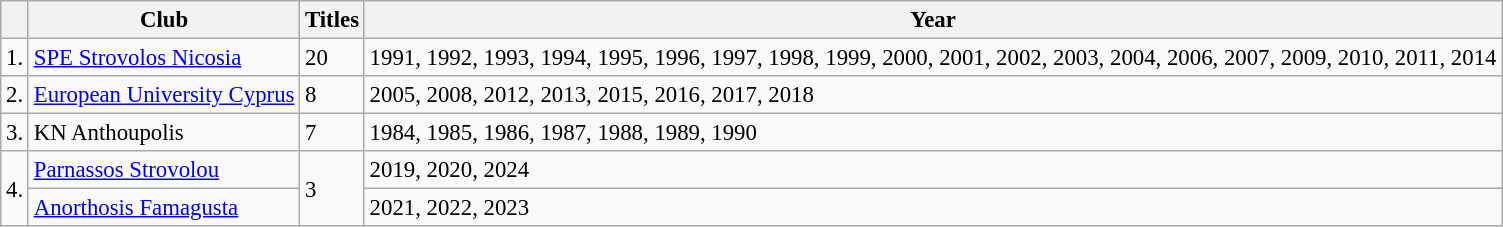<table class="wikitable sortable" style="font-size:95%;">
<tr style="background:#e9e9e9">
<th></th>
<th>Club</th>
<th>Titles</th>
<th>Year</th>
</tr>
<tr>
<td>1.</td>
<td><a href='#'>SPE Strovolos Nicosia</a></td>
<td>20</td>
<td>1991, 1992, 1993, 1994, 1995, 1996, 1997, 1998, 1999, 2000, 2001, 2002, 2003, 2004, 2006, 2007, 2009, 2010, 2011, 2014</td>
</tr>
<tr>
<td>2.</td>
<td><a href='#'>European University Cyprus</a></td>
<td>8</td>
<td>2005, 2008, 2012, 2013, 2015, 2016, 2017, 2018</td>
</tr>
<tr>
<td>3.</td>
<td>KN Anthoupolis</td>
<td>7</td>
<td>1984, 1985, 1986, 1987, 1988, 1989, 1990</td>
</tr>
<tr>
<td rowspan="2">4.</td>
<td><a href='#'>Parnassos Strovolou</a></td>
<td rowspan="2">3</td>
<td>2019, 2020, 2024</td>
</tr>
<tr>
<td><a href='#'>Anorthosis Famagusta</a></td>
<td>2021, 2022, 2023</td>
</tr>
</table>
